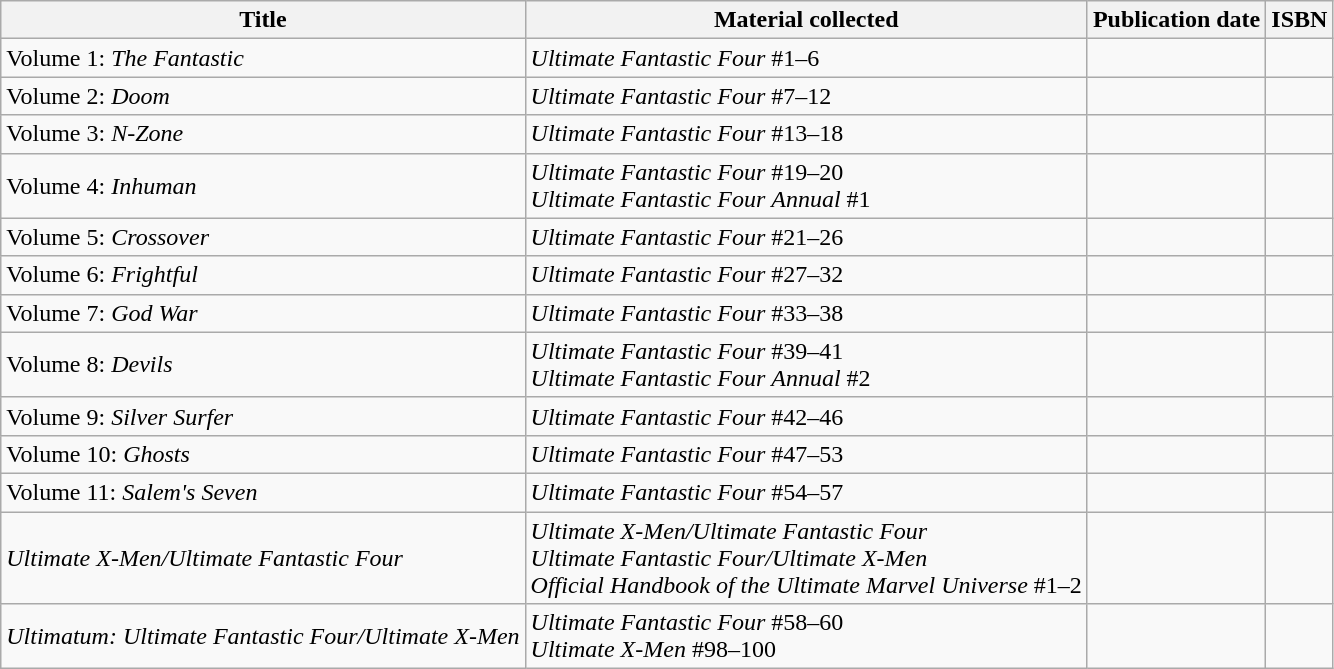<table class="wikitable">
<tr>
<th>Title</th>
<th>Material collected</th>
<th>Publication date</th>
<th>ISBN</th>
</tr>
<tr>
<td>Volume 1: <em>The Fantastic</em></td>
<td><em>Ultimate Fantastic Four</em> #1–6</td>
<td></td>
<td></td>
</tr>
<tr>
<td>Volume 2: <em>Doom</em></td>
<td><em>Ultimate Fantastic Four</em> #7–12</td>
<td></td>
<td></td>
</tr>
<tr>
<td>Volume 3: <em>N-Zone</em></td>
<td><em>Ultimate Fantastic Four</em> #13–18</td>
<td></td>
<td></td>
</tr>
<tr>
<td>Volume 4: <em>Inhuman</em></td>
<td><em>Ultimate Fantastic Four</em> #19–20<br><em>Ultimate Fantastic Four</em> <em>Annual</em> #1</td>
<td></td>
<td></td>
</tr>
<tr>
<td>Volume 5: <em>Crossover</em></td>
<td><em>Ultimate Fantastic Four</em> #21–26</td>
<td></td>
<td></td>
</tr>
<tr>
<td>Volume 6: <em>Frightful</em></td>
<td><em>Ultimate Fantastic Four</em> #27–32</td>
<td></td>
<td></td>
</tr>
<tr>
<td>Volume 7: <em>God War</em></td>
<td><em>Ultimate Fantastic Four</em> #33–38</td>
<td></td>
<td></td>
</tr>
<tr>
<td>Volume 8: <em>Devils</em></td>
<td><em>Ultimate Fantastic Four</em> #39–41<br><em>Ultimate Fantastic Four</em> <em>Annual</em> #2</td>
<td></td>
<td></td>
</tr>
<tr>
<td>Volume 9: <em>Silver Surfer</em></td>
<td><em>Ultimate Fantastic Four</em> #42–46</td>
<td></td>
<td></td>
</tr>
<tr>
<td>Volume 10: <em>Ghosts</em></td>
<td><em>Ultimate Fantastic Four</em> #47–53</td>
<td></td>
<td></td>
</tr>
<tr>
<td>Volume 11: <em>Salem's Seven</em></td>
<td><em>Ultimate Fantastic Four</em> #54–57</td>
<td></td>
<td></td>
</tr>
<tr>
<td><em>Ultimate X-Men/Ultimate Fantastic Four</em></td>
<td><em>Ultimate X-Men/Ultimate Fantastic Four</em><br><em>Ultimate Fantastic Four/Ultimate X-Men</em><br><em>Official Handbook of the Ultimate Marvel Universe</em> #1–2</td>
<td></td>
<td></td>
</tr>
<tr>
<td><em>Ultimatum: Ultimate Fantastic Four/Ultimate X-Men</em></td>
<td><em>Ultimate Fantastic Four</em> #58–60<br><em>Ultimate X-Men</em> #98–100</td>
<td></td>
<td></td>
</tr>
</table>
